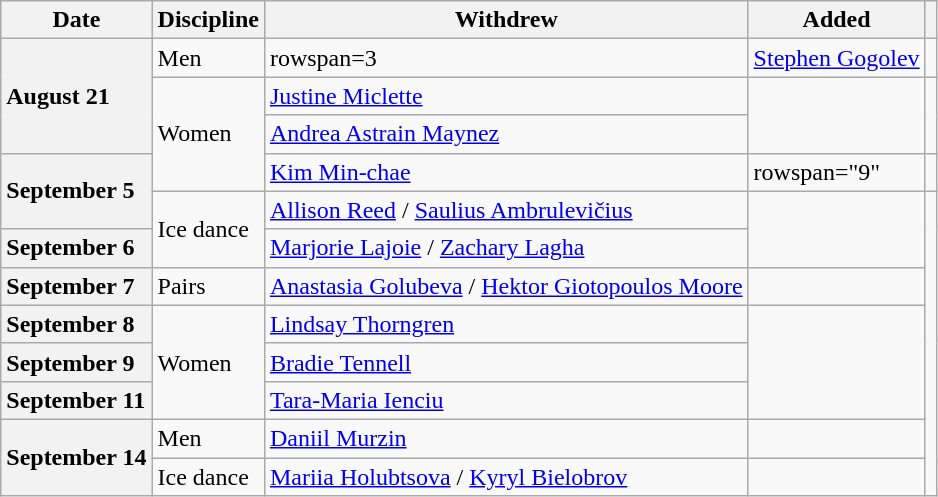<table class="wikitable unsortable">
<tr>
<th scope="col">Date</th>
<th scope="col">Discipline</th>
<th scope="col">Withdrew</th>
<th scope="col">Added</th>
<th scope="col"></th>
</tr>
<tr>
<th scope="row" style="text-align:left" rowspan=3>August 21</th>
<td>Men</td>
<td>rowspan=3 </td>
<td> <a href='#'>Stephen Gogolev</a></td>
<td></td>
</tr>
<tr>
<td rowspan="3">Women</td>
<td> <a href='#'>Justine Miclette</a></td>
<td rowspan=2></td>
</tr>
<tr>
<td> <a href='#'>Andrea Astrain Maynez</a></td>
</tr>
<tr>
<th scope="row" style="text-align:left" rowspan=2>September 5</th>
<td> <a href='#'>Kim Min-chae</a></td>
<td>rowspan="9" </td>
<td></td>
</tr>
<tr>
<td rowspan=2>Ice dance</td>
<td> <a href='#'>Allison Reed</a> / <a href='#'>Saulius Ambrulevičius</a></td>
<td rowspan=2></td>
</tr>
<tr>
<th scope="row" style="text-align:left">September 6</th>
<td> <a href='#'>Marjorie Lajoie</a> / <a href='#'>Zachary Lagha</a></td>
</tr>
<tr>
<th scope="row" style="text-align:left">September 7</th>
<td>Pairs</td>
<td> <a href='#'>Anastasia Golubeva</a> / <a href='#'>Hektor Giotopoulos Moore</a></td>
<td></td>
</tr>
<tr>
<th scope="row" style="text-align:left">September 8</th>
<td rowspan=3>Women</td>
<td> <a href='#'>Lindsay Thorngren</a></td>
<td rowspan=3></td>
</tr>
<tr>
<th scope="row" style="text-align:left">September 9</th>
<td> <a href='#'>Bradie Tennell</a></td>
</tr>
<tr>
<th scope="row" style="text-align:left">September 11</th>
<td> <a href='#'>Tara-Maria Ienciu</a></td>
</tr>
<tr>
<th scope="row" style="text-align:left" rowspan=2>September 14</th>
<td>Men</td>
<td> <a href='#'>Daniil Murzin</a></td>
<td></td>
</tr>
<tr>
<td>Ice dance</td>
<td> <a href='#'>Mariia Holubtsova</a> / <a href='#'>Kyryl Bielobrov</a></td>
<td></td>
</tr>
</table>
